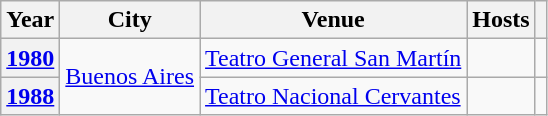<table class="wikitable plainrowheaders">
<tr>
<th>Year</th>
<th>City</th>
<th>Venue</th>
<th>Hosts</th>
<th></th>
</tr>
<tr>
<th scope="row"><a href='#'>1980</a></th>
<td rowspan=2><a href='#'>Buenos Aires</a></td>
<td><a href='#'>Teatro General San Martín</a></td>
<td></td>
<td></td>
</tr>
<tr>
<th scope="row"><a href='#'>1988</a></th>
<td><a href='#'>Teatro Nacional Cervantes</a></td>
<td></td>
<td></td>
</tr>
</table>
